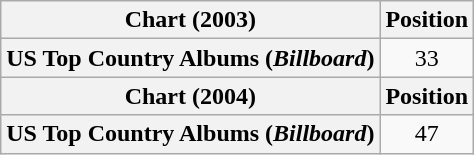<table class="wikitable plainrowheaders" style="text-align:center">
<tr>
<th scope="col">Chart (2003)</th>
<th scope="col">Position</th>
</tr>
<tr>
<th scope="row">US Top Country Albums (<em>Billboard</em>)</th>
<td>33</td>
</tr>
<tr>
<th scope="col">Chart (2004)</th>
<th scope="col">Position</th>
</tr>
<tr>
<th scope="row">US Top Country Albums (<em>Billboard</em>)</th>
<td>47</td>
</tr>
</table>
